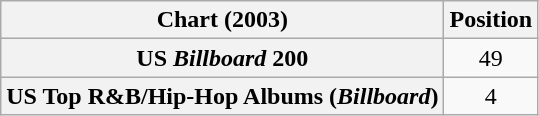<table class="wikitable sortable plainrowheaders" style="text-align:center">
<tr>
<th scope="col">Chart (2003)</th>
<th scope="col">Position</th>
</tr>
<tr>
<th scope="row">US <em>Billboard</em> 200</th>
<td>49</td>
</tr>
<tr>
<th scope="row">US Top R&B/Hip-Hop Albums (<em>Billboard</em>)</th>
<td>4</td>
</tr>
</table>
